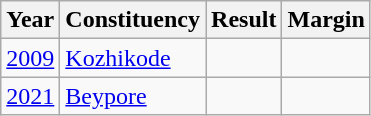<table class="sortable wikitable">
<tr>
<th>Year</th>
<th>Constituency</th>
<th>Result</th>
<th>Margin</th>
</tr>
<tr>
<td><a href='#'>2009</a></td>
<td><a href='#'>Kozhikode</a></td>
<td></td>
<td></td>
</tr>
<tr>
<td><a href='#'>2021</a></td>
<td><a href='#'>Beypore</a></td>
<td></td>
<td></td>
</tr>
</table>
